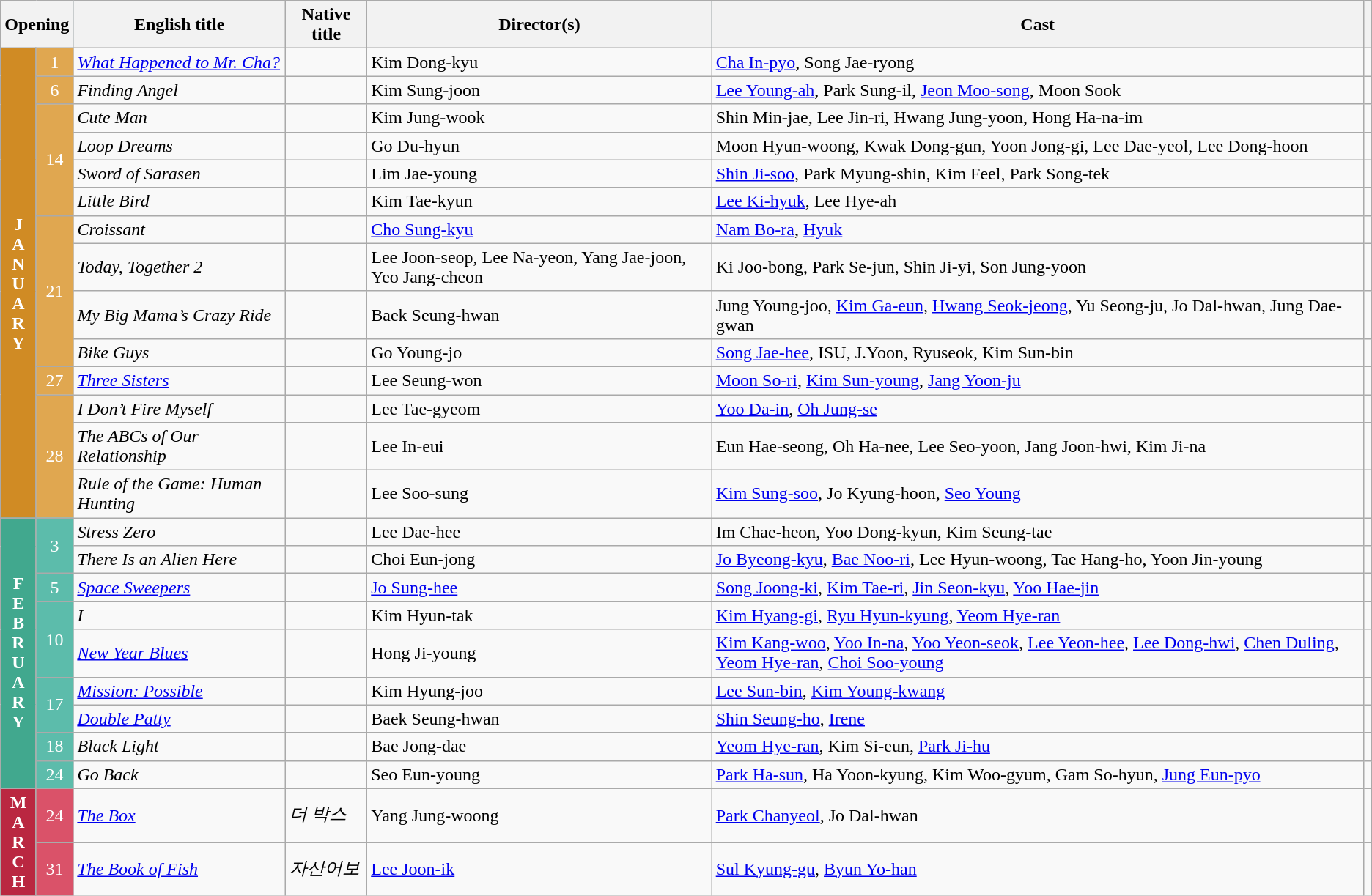<table class="wikitable sortable">
<tr style="background:#b0e0e6; text-align:center">
<th colspan="2">Opening</th>
<th>English title</th>
<th>Native title</th>
<th>Director(s)</th>
<th>Cast</th>
<th class="unsortable"></th>
</tr>
<tr>
<th rowspan="14" style="text-align:center; background:#D08B24; color:white;">J<br>A<br>N<br>U<br>A<br>R<br>Y</th>
<td rowspan="1" style="text-align:center; background:#E0A750; color:white;">1</td>
<td><em><a href='#'>What Happened to Mr. Cha?</a></em></td>
<td></td>
<td>Kim Dong-kyu</td>
<td><a href='#'>Cha In-pyo</a>, Song Jae-ryong</td>
<td></td>
</tr>
<tr>
<td rowspan="1" style="text-align:center; background:#E0A750; color:white;">6</td>
<td><em>Finding Angel</em></td>
<td></td>
<td>Kim Sung-joon</td>
<td><a href='#'>Lee Young-ah</a>, Park Sung-il, <a href='#'>Jeon Moo-song</a>, Moon Sook</td>
<td></td>
</tr>
<tr>
<td rowspan="4" style="text-align:center; background:#E0A750; color:white;">14</td>
<td><em>Cute Man</em></td>
<td></td>
<td>Kim Jung-wook</td>
<td>Shin Min-jae, Lee Jin-ri, Hwang Jung-yoon, Hong Ha-na-im</td>
<td></td>
</tr>
<tr>
<td><em>Loop Dreams</em></td>
<td></td>
<td>Go Du-hyun</td>
<td>Moon Hyun-woong, Kwak Dong-gun, Yoon Jong-gi, Lee Dae-yeol, Lee Dong-hoon</td>
<td></td>
</tr>
<tr>
<td><em>Sword of Sarasen</em></td>
<td></td>
<td>Lim Jae-young</td>
<td><a href='#'>Shin Ji-soo</a>, Park Myung-shin, Kim Feel, Park Song-tek</td>
<td></td>
</tr>
<tr>
<td><em>Little Bird</em></td>
<td></td>
<td>Kim Tae-kyun</td>
<td><a href='#'>Lee Ki-hyuk</a>, Lee Hye-ah</td>
<td></td>
</tr>
<tr>
<td rowspan="4" style="text-align:center; background:#E0A750; color:white;">21</td>
<td><em>Croissant</em></td>
<td></td>
<td><a href='#'>Cho Sung-kyu</a></td>
<td><a href='#'>Nam Bo-ra</a>, <a href='#'>Hyuk</a></td>
<td></td>
</tr>
<tr>
<td><em>Today, Together 2</em></td>
<td></td>
<td>Lee Joon-seop, Lee Na-yeon, Yang Jae-joon, Yeo Jang-cheon</td>
<td>Ki Joo-bong, Park Se-jun, Shin Ji-yi, Son Jung-yoon</td>
<td></td>
</tr>
<tr>
<td><em>My Big Mama’s Crazy Ride</em></td>
<td></td>
<td>Baek Seung-hwan</td>
<td>Jung Young-joo, <a href='#'>Kim Ga-eun</a>, <a href='#'>Hwang Seok-jeong</a>, Yu Seong-ju, Jo Dal-hwan, Jung Dae-gwan</td>
<td></td>
</tr>
<tr>
<td><em>Bike Guys</em></td>
<td></td>
<td>Go Young-jo</td>
<td><a href='#'>Song Jae-hee</a>, ISU, J.Yoon, Ryuseok, Kim Sun-bin</td>
<td></td>
</tr>
<tr>
<td rowspan="1" style="text-align:center; background:#E0A750; color:white;">27</td>
<td><em><a href='#'>Three Sisters</a></em></td>
<td></td>
<td>Lee Seung-won</td>
<td><a href='#'>Moon So-ri</a>, <a href='#'>Kim Sun-young</a>, <a href='#'>Jang Yoon-ju</a></td>
<td></td>
</tr>
<tr>
<td rowspan="3" style="text-align:center; background:#E0A750; color:white;">28</td>
<td><em>I Don’t Fire Myself</em></td>
<td></td>
<td>Lee Tae-gyeom</td>
<td><a href='#'>Yoo Da-in</a>, <a href='#'>Oh Jung-se</a></td>
<td></td>
</tr>
<tr>
<td><em>The ABCs of Our Relationship</em></td>
<td></td>
<td>Lee In-eui</td>
<td>Eun Hae-seong, Oh Ha-nee, Lee Seo-yoon, Jang Joon-hwi, Kim Ji-na</td>
<td></td>
</tr>
<tr>
<td><em>Rule of the Game: Human Hunting</em></td>
<td></td>
<td>Lee Soo-sung</td>
<td><a href='#'>Kim Sung-soo</a>, Jo Kyung-hoon, <a href='#'>Seo Young</a></td>
<td></td>
</tr>
<tr February!>
<th rowspan="9" style="text-align:center; background:#41A88E; color:white;">F<br>E<br>B<br>R<br>U<br>A<br>R<br>Y</th>
<td rowspan="2" style="text-align:center; background:#5CBCAB; color:white;">3</td>
<td><em>Stress Zero</em></td>
<td></td>
<td>Lee Dae-hee</td>
<td>Im Chae-heon, Yoo Dong-kyun, Kim Seung-tae</td>
<td></td>
</tr>
<tr>
<td><em>There Is an Alien Here</em></td>
<td></td>
<td>Choi Eun-jong</td>
<td><a href='#'>Jo Byeong-kyu</a>, <a href='#'>Bae Noo-ri</a>, Lee Hyun-woong, Tae Hang-ho, Yoon Jin-young</td>
<td></td>
</tr>
<tr>
<td rowspan="1" style="text-align:center; background:#5CBCAB; color:white;">5</td>
<td><em><a href='#'>Space Sweepers</a></em></td>
<td></td>
<td><a href='#'>Jo Sung-hee</a></td>
<td><a href='#'>Song Joong-ki</a>, <a href='#'>Kim Tae-ri</a>, <a href='#'>Jin Seon-kyu</a>, <a href='#'>Yoo Hae-jin</a></td>
<td></td>
</tr>
<tr>
<td rowspan="2" style="text-align:center; background:#5CBCAB; color:white;">10</td>
<td><em>I</em></td>
<td></td>
<td>Kim Hyun-tak</td>
<td><a href='#'>Kim Hyang-gi</a>, <a href='#'>Ryu Hyun-kyung</a>, <a href='#'>Yeom Hye-ran</a></td>
<td></td>
</tr>
<tr>
<td><em><a href='#'>New Year Blues</a></em></td>
<td></td>
<td>Hong Ji-young</td>
<td><a href='#'>Kim Kang-woo</a>, <a href='#'>Yoo In-na</a>, <a href='#'>Yoo Yeon-seok</a>, <a href='#'>Lee Yeon-hee</a>, <a href='#'>Lee Dong-hwi</a>, <a href='#'>Chen Duling</a>, <a href='#'>Yeom Hye-ran</a>, <a href='#'>Choi Soo-young</a></td>
<td></td>
</tr>
<tr>
<td rowspan="2" style="text-align:center; background:#5CBCAB; color:white;">17</td>
<td><em><a href='#'>Mission: Possible</a></em></td>
<td></td>
<td>Kim Hyung-joo</td>
<td><a href='#'>Lee Sun-bin</a>, <a href='#'>Kim Young-kwang</a></td>
<td></td>
</tr>
<tr>
<td><em><a href='#'>Double Patty</a></em></td>
<td></td>
<td>Baek Seung-hwan</td>
<td><a href='#'>Shin Seung-ho</a>, <a href='#'>Irene</a></td>
<td></td>
</tr>
<tr>
<td rowspan="1" style="text-align:center; background:#5CBCAB; color:white;">18</td>
<td><em>Black Light</em></td>
<td></td>
<td>Bae Jong-dae</td>
<td><a href='#'>Yeom Hye-ran</a>, Kim Si-eun, <a href='#'>Park Ji-hu</a></td>
<td></td>
</tr>
<tr>
<td rowspan="1" style="text-align:center; background:#5CBCAB; color:white;">24</td>
<td><em>Go Back</em></td>
<td></td>
<td>Seo Eun-young</td>
<td><a href='#'>Park Ha-sun</a>, Ha Yoon-kyung, Kim Woo-gyum, Gam So-hyun, <a href='#'>Jung Eun-pyo</a></td>
<td></td>
</tr>
<tr>
<th rowspan="2" style="text-align:center; background:#BA2741; color:white;">M<br>A<br>R<br>C<br>H</th>
<td rowspan="1" style="text-align:center; background:#DA5269; color:white;">24</td>
<td><em><a href='#'>The Box</a></em></td>
<td><em>더 박스</em></td>
<td>Yang Jung-woong</td>
<td><a href='#'>Park Chanyeol</a>, Jo Dal-hwan</td>
<td></td>
</tr>
<tr>
<td rowspan="1" style="text-align:center; background:#DA5269; color:white;">31</td>
<td><em><a href='#'>The Book of Fish</a></em></td>
<td><em>자산어보</em></td>
<td><a href='#'>Lee Joon-ik</a></td>
<td><a href='#'>Sul Kyung-gu</a>, <a href='#'>Byun Yo-han</a></td>
<td></td>
</tr>
</table>
